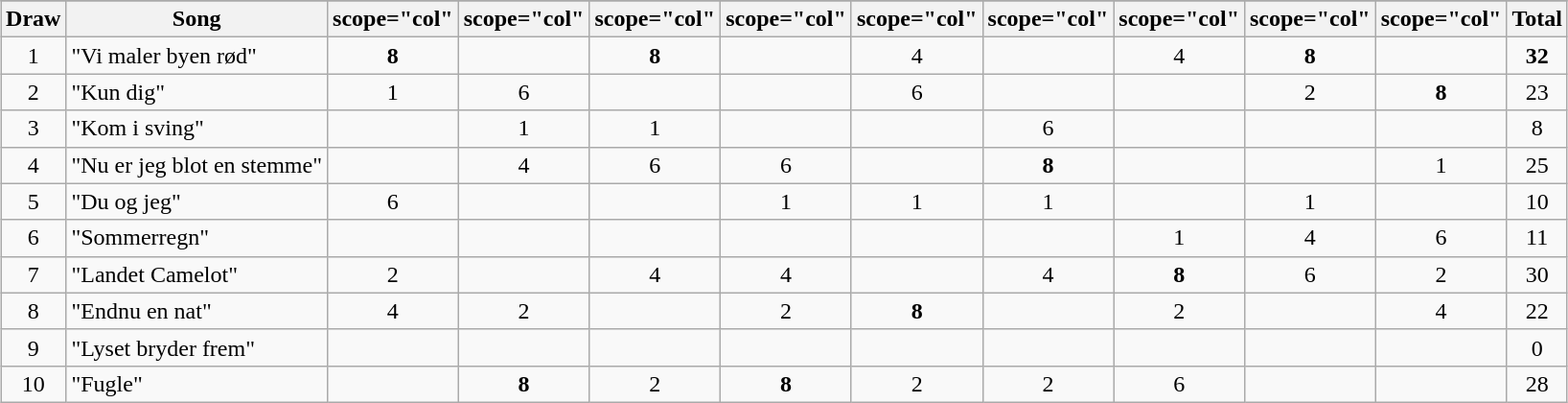<table class="wikitable plainrowheaders" style="margin: 1em auto 1em auto; text-align:center;">
<tr>
</tr>
<tr>
<th scope="col">Draw</th>
<th scope="col">Song</th>
<th>scope="col" </th>
<th>scope="col" </th>
<th>scope="col" </th>
<th>scope="col" </th>
<th>scope="col" </th>
<th>scope="col" </th>
<th>scope="col" </th>
<th>scope="col" </th>
<th>scope="col" </th>
<th scope="col">Total</th>
</tr>
<tr>
<td>1</td>
<td align="left">"Vi maler byen rød"</td>
<td><strong>8</strong></td>
<td></td>
<td><strong>8</strong></td>
<td></td>
<td>4</td>
<td></td>
<td>4</td>
<td><strong>8</strong></td>
<td></td>
<td><strong>32</strong></td>
</tr>
<tr ---->
<td>2</td>
<td align="left">"Kun dig"</td>
<td>1</td>
<td>6</td>
<td></td>
<td></td>
<td>6</td>
<td></td>
<td></td>
<td>2</td>
<td><strong>8</strong></td>
<td>23</td>
</tr>
<tr ---->
<td>3</td>
<td align="left">"Kom i sving"</td>
<td></td>
<td>1</td>
<td>1</td>
<td></td>
<td></td>
<td>6</td>
<td></td>
<td></td>
<td></td>
<td>8</td>
</tr>
<tr ---->
<td>4</td>
<td align="left">"Nu er jeg blot en stemme"</td>
<td></td>
<td>4</td>
<td>6</td>
<td>6</td>
<td></td>
<td><strong>8</strong></td>
<td></td>
<td></td>
<td>1</td>
<td>25</td>
</tr>
<tr ---->
<td>5</td>
<td align="left">"Du og jeg"</td>
<td>6</td>
<td></td>
<td></td>
<td>1</td>
<td>1</td>
<td>1</td>
<td></td>
<td>1</td>
<td></td>
<td>10</td>
</tr>
<tr ---->
<td>6</td>
<td align="left">"Sommerregn"</td>
<td></td>
<td></td>
<td></td>
<td></td>
<td></td>
<td></td>
<td>1</td>
<td>4</td>
<td>6</td>
<td>11</td>
</tr>
<tr ---->
<td>7</td>
<td align="left">"Landet Camelot"</td>
<td>2</td>
<td></td>
<td>4</td>
<td>4</td>
<td></td>
<td>4</td>
<td><strong>8</strong></td>
<td>6</td>
<td>2</td>
<td>30</td>
</tr>
<tr ---->
<td>8</td>
<td align="left">"Endnu en nat"</td>
<td>4</td>
<td>2</td>
<td></td>
<td>2</td>
<td><strong>8</strong></td>
<td></td>
<td>2</td>
<td></td>
<td>4</td>
<td>22</td>
</tr>
<tr ---->
<td>9</td>
<td align="left">"Lyset bryder frem"</td>
<td></td>
<td></td>
<td></td>
<td></td>
<td></td>
<td></td>
<td></td>
<td></td>
<td></td>
<td>0</td>
</tr>
<tr ---->
<td>10</td>
<td align="left">"Fugle"</td>
<td></td>
<td><strong>8</strong></td>
<td>2</td>
<td><strong>8</strong></td>
<td>2</td>
<td>2</td>
<td>6</td>
<td></td>
<td></td>
<td>28</td>
</tr>
</table>
